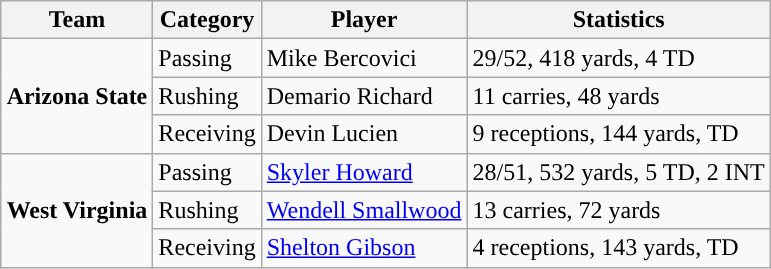<table class="wikitable" style="float: right;">
<tr>
<th>Team</th>
<th>Category</th>
<th>Player</th>
<th>Statistics</th>
</tr>
<tr>
<td rowspan=3><strong>Arizona State</strong></td>
<td>Passing</td>
<td>Mike Bercovici</td>
<td>29/52, 418 yards, 4 TD</td>
</tr>
<tr>
<td>Rushing</td>
<td>Demario Richard</td>
<td>11 carries, 48 yards</td>
</tr>
<tr>
<td>Receiving</td>
<td>Devin Lucien</td>
<td>9 receptions, 144 yards, TD</td>
</tr>
<tr>
<td rowspan=3><strong>West Virginia</strong></td>
<td>Passing</td>
<td><a href='#'>Skyler Howard</a></td>
<td>28/51, 532 yards, 5 TD, 2 INT</td>
</tr>
<tr>
<td>Rushing</td>
<td><a href='#'>Wendell Smallwood</a></td>
<td>13 carries, 72 yards</td>
</tr>
<tr>
<td>Receiving</td>
<td><a href='#'>Shelton Gibson</a></td>
<td>4 receptions, 143 yards, TD</td>
</tr>
</table>
